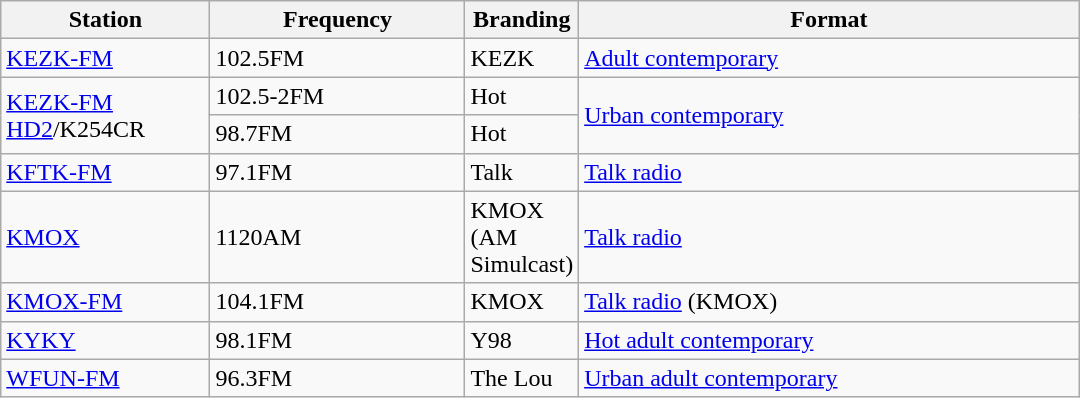<table class="wikitable sortable" style="width:45em;">
<tr>
<th style="width:20%">Station</th>
<th style="width:25%">Frequency</th>
<th style="width:5%">Branding</th>
<th style="width:50%">Format</th>
</tr>
<tr>
<td><a href='#'>KEZK-FM</a></td>
<td>102.5FM</td>
<td>KEZK</td>
<td><a href='#'>Adult contemporary</a></td>
</tr>
<tr>
<td rowspan="2"><a href='#'>KEZK-FM HD2</a>/K254CR</td>
<td>102.5-2FM</td>
<td>Hot</td>
<td rowspan="2"><a href='#'>Urban contemporary</a></td>
</tr>
<tr>
<td>98.7FM</td>
<td>Hot</td>
</tr>
<tr>
<td><a href='#'>KFTK-FM</a></td>
<td>97.1FM</td>
<td>Talk</td>
<td><a href='#'>Talk radio</a></td>
</tr>
<tr>
<td><a href='#'>KMOX</a></td>
<td>1120AM</td>
<td>KMOX (AM Simulcast)</td>
<td><a href='#'>Talk radio</a></td>
</tr>
<tr>
<td><a href='#'>KMOX-FM</a></td>
<td>104.1FM</td>
<td>KMOX</td>
<td><a href='#'>Talk radio</a> (KMOX)</td>
</tr>
<tr>
<td><a href='#'>KYKY</a></td>
<td>98.1FM</td>
<td>Y98</td>
<td><a href='#'>Hot adult contemporary</a></td>
</tr>
<tr>
<td><a href='#'>WFUN-FM</a></td>
<td>96.3FM</td>
<td>The Lou</td>
<td><a href='#'>Urban adult contemporary</a></td>
</tr>
</table>
